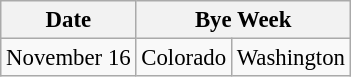<table class="wikitable" style="font-size:95%;">
<tr>
<th>Date</th>
<th colspan="2">Bye Week</th>
</tr>
<tr>
<td>November 16</td>
<td>Colorado</td>
<td>Washington</td>
</tr>
</table>
